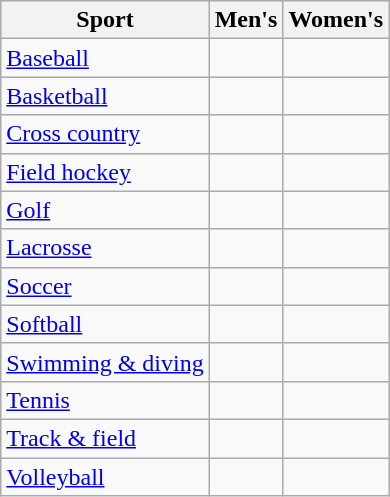<table class="wikitable" style=>
<tr>
<th>Sport</th>
<th>Men's</th>
<th>Women's</th>
</tr>
<tr>
<td><a href='#'>Baseball</a></td>
<td></td>
<td></td>
</tr>
<tr>
<td><a href='#'>Basketball</a></td>
<td></td>
<td></td>
</tr>
<tr>
<td><a href='#'>Cross country</a></td>
<td></td>
<td></td>
</tr>
<tr>
<td><a href='#'>Field hockey</a></td>
<td></td>
<td></td>
</tr>
<tr>
<td><a href='#'>Golf</a></td>
<td></td>
<td></td>
</tr>
<tr>
<td><a href='#'>Lacrosse</a></td>
<td></td>
<td></td>
</tr>
<tr>
<td><a href='#'>Soccer</a></td>
<td></td>
<td></td>
</tr>
<tr>
<td><a href='#'>Softball</a></td>
<td></td>
<td></td>
</tr>
<tr>
<td><a href='#'>Swimming & diving</a></td>
<td></td>
<td></td>
</tr>
<tr>
<td><a href='#'>Tennis</a></td>
<td></td>
<td></td>
</tr>
<tr>
<td><a href='#'>Track & field</a></td>
<td></td>
<td></td>
</tr>
<tr>
<td><a href='#'>Volleyball</a></td>
<td></td>
<td></td>
</tr>
</table>
